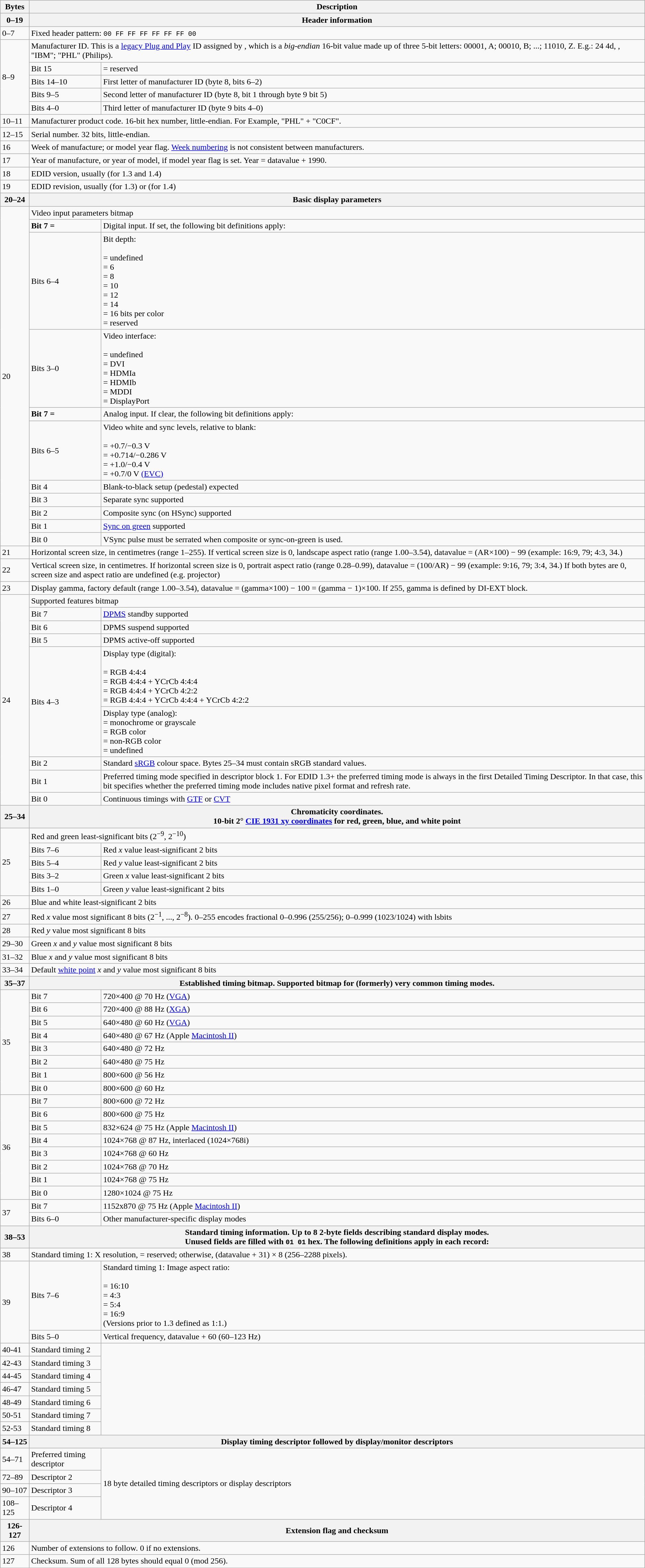<table class=wikitable>
<tr>
<th>Bytes</th>
<th colspan=2>Description</th>
</tr>
<tr>
<th>0–19</th>
<th colspan=2>Header information</th>
</tr>
<tr>
<td>0–7</td>
<td colspan=2>Fixed header pattern: <code>00 FF FF FF FF FF FF 00</code></td>
</tr>
<tr>
<td rowspan=5>8–9</td>
<td colspan=2>Manufacturer ID. This is a <a href='#'>legacy Plug and Play</a> ID assigned by , which is a <em>big-endian</em> 16-bit value made up of three 5-bit letters: 00001, A; 00010,  B; ...; 11010, Z.  E.g.: 24 4d,    , "IBM"; "PHL" (Philips).</td>
</tr>
<tr>
<td>Bit 15</td>
<td> = reserved</td>
</tr>
<tr>
<td>Bits 14–10</td>
<td>First letter of manufacturer ID (byte 8, bits 6–2)</td>
</tr>
<tr>
<td>Bits 9–5</td>
<td>Second letter of manufacturer ID (byte 8, bit 1 through byte 9 bit 5)</td>
</tr>
<tr>
<td>Bits 4–0</td>
<td>Third letter of manufacturer ID (byte 9 bits 4–0)</td>
</tr>
<tr>
<td>10–11</td>
<td colspan=2>Manufacturer product code. 16-bit hex number, little-endian. For Example, "PHL" + "C0CF".</td>
</tr>
<tr>
<td>12–15</td>
<td colspan=2>Serial number. 32 bits, little-endian.</td>
</tr>
<tr>
<td>16</td>
<td colspan=2>Week of manufacture; or  model year flag. <a href='#'>Week numbering</a> is not consistent between manufacturers.</td>
</tr>
<tr>
<td>17</td>
<td colspan=2>Year of manufacture, or year of model, if model year flag is set. Year = datavalue + 1990.</td>
</tr>
<tr>
<td>18</td>
<td colspan=2>EDID version, usually  (for 1.3 and 1.4)</td>
</tr>
<tr>
<td>19</td>
<td colspan=2>EDID revision, usually  (for 1.3) or  (for 1.4)</td>
</tr>
<tr>
<th>20–24</th>
<th colspan=2>Basic display parameters</th>
</tr>
<tr>
<td rowspan=11>20</td>
<td colspan=2>Video input parameters bitmap</td>
</tr>
<tr>
<td><strong>Bit 7 = </strong></td>
<td>Digital input.  If set, the following bit definitions apply:</td>
</tr>
<tr>
<td>Bits 6–4</td>
<td>Bit depth: <br><br> = undefined<br>
 = 6<br>
 = 8<br>
 = 10<br>
 = 12<br>
 = 14<br>
 = 16 bits per color <br>
 = reserved</td>
</tr>
<tr>
<td>Bits 3–0</td>
<td>Video interface: <br><br> = undefined<br>
 = DVI<br>
 = HDMIa<br>
 = HDMIb<br>
 = MDDI<br>
 = DisplayPort</td>
</tr>
<tr>
<td><strong>Bit 7 = </strong></td>
<td>Analog input.  If clear, the following bit definitions apply:</td>
</tr>
<tr>
<td>Bits 6–5</td>
<td>Video white and sync levels, relative to blank: <br><br> = +0.7/−0.3 V <br>
 = +0.714/−0.286 V <br>
 = +1.0/−0.4 V <br>
 = +0.7/0 V <a href='#'>(EVC)</a></td>
</tr>
<tr>
<td>Bit 4</td>
<td>Blank-to-black setup (pedestal) expected</td>
</tr>
<tr>
<td>Bit 3</td>
<td>Separate sync supported</td>
</tr>
<tr>
<td>Bit 2</td>
<td>Composite sync (on HSync) supported</td>
</tr>
<tr>
<td>Bit 1</td>
<td><a href='#'>Sync on green</a> supported</td>
</tr>
<tr>
<td>Bit 0</td>
<td>VSync pulse must be serrated when composite or sync-on-green is used.</td>
</tr>
<tr>
<td>21</td>
<td colspan=2>Horizontal screen size, in centimetres (range 1–255). If vertical screen size is 0, landscape aspect ratio (range 1.00–3.54), datavalue = (AR×100) − 99 (example: 16:9, 79; 4:3, 34.)</td>
</tr>
<tr>
<td>22</td>
<td colspan=2>Vertical screen size, in centimetres. If horizontal screen size is 0, portrait aspect ratio (range 0.28–0.99), datavalue = (100/AR) − 99 (example: 9:16, 79; 3:4, 34.) If both bytes are 0, screen size and aspect ratio are undefined (e.g. projector)</td>
</tr>
<tr>
<td>23</td>
<td colspan=2>Display gamma, factory default (range 1.00–3.54), datavalue = (gamma×100) − 100 = (gamma − 1)×100. If 255, gamma is defined by DI-EXT block.</td>
</tr>
<tr>
<td rowspan=9>24</td>
<td colspan=2>Supported features bitmap</td>
</tr>
<tr>
<td>Bit 7</td>
<td><a href='#'>DPMS</a> standby supported</td>
</tr>
<tr>
<td>Bit 6</td>
<td>DPMS suspend supported</td>
</tr>
<tr>
<td>Bit 5</td>
<td>DPMS active-off supported</td>
</tr>
<tr>
<td rowspan=2>Bits 4–3</td>
<td>Display type (digital): <br><br> = RGB 4:4:4<br>
 = RGB 4:4:4 + YCrCb 4:4:4<br>
 = RGB 4:4:4 + YCrCb 4:2:2<br>
 = RGB 4:4:4 + YCrCb 4:4:4 + YCrCb 4:2:2</td>
</tr>
<tr>
<td>Display type (analog):<br> = monochrome or grayscale<br>
 = RGB color<br>
 = non-RGB color<br>
 = undefined</td>
</tr>
<tr>
<td>Bit 2</td>
<td>Standard <a href='#'>sRGB</a> colour space.  Bytes 25–34 must contain sRGB standard values.</td>
</tr>
<tr>
<td>Bit 1</td>
<td>Preferred timing mode specified in descriptor block 1. For EDID 1.3+ the preferred timing mode is always in the first Detailed Timing Descriptor. In that case, this bit specifies whether the preferred timing mode includes native pixel format and refresh rate.</td>
</tr>
<tr>
<td>Bit 0</td>
<td>Continuous timings with <a href='#'>GTF</a> or <a href='#'>CVT</a></td>
</tr>
<tr>
<th>25–34</th>
<th colspan=2>Chromaticity coordinates.<br> 10-bit 2° <a href='#'>CIE 1931 xy coordinates</a> for red, green, blue, and white point</th>
</tr>
<tr>
<td rowspan=5>25</td>
<td colspan=2>Red and green least-significant bits (2<sup>−9</sup>, 2<sup>−10</sup>)</td>
</tr>
<tr>
<td>Bits 7–6</td>
<td>Red <em>x</em> value least-significant 2 bits</td>
</tr>
<tr>
<td>Bits 5–4</td>
<td>Red <em>y</em> value least-significant 2 bits</td>
</tr>
<tr>
<td>Bits 3–2</td>
<td>Green <em>x</em> value least-significant 2 bits</td>
</tr>
<tr>
<td>Bits 1–0</td>
<td>Green <em>y</em> value least-significant 2 bits</td>
</tr>
<tr>
<td>26</td>
<td colspan=2>Blue and white least-significant 2 bits</td>
</tr>
<tr>
<td>27</td>
<td colspan=2>Red <em>x</em> value most significant 8 bits (2<sup>−1</sup>, ..., 2<sup>−8</sup>).  0–255 encodes fractional 0–0.996 (255/256); 0–0.999 (1023/1024) with lsbits</td>
</tr>
<tr>
<td>28</td>
<td colspan=2>Red <em>y</em> value most significant 8 bits</td>
</tr>
<tr>
<td>29–30</td>
<td colspan=2>Green <em>x</em> and <em>y</em> value most significant 8 bits</td>
</tr>
<tr>
<td>31–32</td>
<td colspan=2>Blue <em>x</em> and <em>y</em> value most significant 8 bits</td>
</tr>
<tr>
<td>33–34</td>
<td colspan=2>Default <a href='#'>white point</a> <em>x</em> and <em>y</em> value most significant 8 bits</td>
</tr>
<tr>
<th>35–37</th>
<th colspan=2>Established timing bitmap.  Supported bitmap for (formerly) very common timing modes.</th>
</tr>
<tr>
<td rowspan=8>35</td>
<td>Bit 7</td>
<td>720×400 @ 70 Hz (<a href='#'>VGA</a>)</td>
</tr>
<tr>
<td>Bit 6</td>
<td>720×400 @ 88 Hz (<a href='#'>XGA</a>)</td>
</tr>
<tr>
<td>Bit 5</td>
<td>640×480 @ 60 Hz (<a href='#'>VGA</a>)</td>
</tr>
<tr>
<td>Bit 4</td>
<td>640×480 @ 67 Hz (Apple <a href='#'>Macintosh II</a>)</td>
</tr>
<tr>
<td>Bit 3</td>
<td>640×480 @ 72 Hz</td>
</tr>
<tr>
<td>Bit 2</td>
<td>640×480 @ 75 Hz</td>
</tr>
<tr>
<td>Bit 1</td>
<td>800×600 @ 56 Hz</td>
</tr>
<tr>
<td>Bit 0</td>
<td>800×600 @ 60 Hz</td>
</tr>
<tr>
<td rowspan=8>36</td>
<td>Bit 7</td>
<td>800×600 @ 72 Hz</td>
</tr>
<tr>
<td>Bit 6</td>
<td>800×600 @ 75 Hz</td>
</tr>
<tr>
<td>Bit 5</td>
<td>832×624 @ 75 Hz (Apple <a href='#'>Macintosh II</a>)</td>
</tr>
<tr>
<td>Bit 4</td>
<td>1024×768 @ 87 Hz, interlaced (1024×768i)</td>
</tr>
<tr>
<td>Bit 3</td>
<td>1024×768 @ 60 Hz</td>
</tr>
<tr>
<td>Bit 2</td>
<td>1024×768 @ 70 Hz</td>
</tr>
<tr>
<td>Bit 1</td>
<td>1024×768 @ 75 Hz</td>
</tr>
<tr>
<td>Bit 0</td>
<td>1280×1024 @ 75 Hz</td>
</tr>
<tr>
<td rowspan=2>37</td>
<td>Bit 7</td>
<td>1152x870 @ 75 Hz (Apple <a href='#'>Macintosh II</a>)</td>
</tr>
<tr>
<td>Bits 6–0</td>
<td>Other manufacturer-specific display modes</td>
</tr>
<tr>
<th>38–53</th>
<th colspan=2>Standard timing information.  Up to 8 2-byte fields describing standard display modes.<br>Unused fields are filled with <code>01 01</code> hex.  The following definitions apply in each record:</th>
</tr>
<tr>
<td>38</td>
<td colspan=2>Standard timing 1: X resolution,  = reserved; otherwise, (datavalue + 31) × 8 (256–2288 pixels).</td>
</tr>
<tr>
<td rowspan=2>39</td>
<td>Bits 7–6</td>
<td>Standard timing 1: Image aspect ratio: <br><br> = 16:10<br>
 = 4:3<br>
 = 5:4<br>
 = 16:9<br>
(Versions prior to 1.3 defined  as 1:1.)</td>
</tr>
<tr>
<td>Bits 5–0</td>
<td>Vertical frequency, datavalue + 60 (60–123 Hz)</td>
</tr>
<tr>
<td>40-41</td>
<td>Standard timing 2</td>
</tr>
<tr>
<td>42-43</td>
<td>Standard timing 3</td>
</tr>
<tr>
<td>44-45</td>
<td>Standard timing 4</td>
</tr>
<tr>
<td>46-47</td>
<td>Standard timing 5</td>
</tr>
<tr>
<td>48-49</td>
<td>Standard timing 6</td>
</tr>
<tr>
<td>50-51</td>
<td>Standard timing 7</td>
</tr>
<tr>
<td>52-53</td>
<td>Standard timing 8</td>
</tr>
<tr>
<th>54–125</th>
<th colspan=2>Display timing descriptor followed by display/monitor descriptors</th>
</tr>
<tr>
<td>54–71</td>
<td>Preferred timing descriptor</td>
<td rowspan=4>18 byte detailed timing descriptors or display descriptors</td>
</tr>
<tr>
<td>72–89</td>
<td>Descriptor 2</td>
</tr>
<tr>
<td>90–107</td>
<td>Descriptor 3</td>
</tr>
<tr>
<td>108–125</td>
<td>Descriptor 4</td>
</tr>
<tr>
<th>126-127</th>
<th colspan=2>Extension flag and checksum</th>
</tr>
<tr>
<td>126</td>
<td colspan=2>Number of extensions to follow.  0 if no extensions.</td>
</tr>
<tr>
<td>127</td>
<td colspan=2>Checksum.  Sum of all 128 bytes should equal 0 (mod 256).</td>
</tr>
</table>
